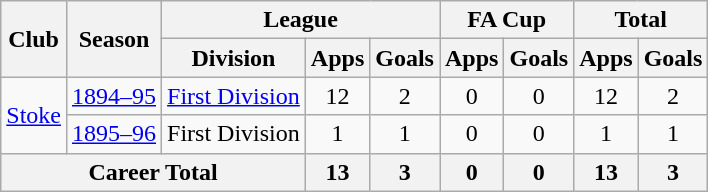<table class="wikitable" style="text-align: center;">
<tr>
<th rowspan="2">Club</th>
<th rowspan="2">Season</th>
<th colspan="3">League</th>
<th colspan="2">FA Cup</th>
<th colspan="2">Total</th>
</tr>
<tr>
<th>Division</th>
<th>Apps</th>
<th>Goals</th>
<th>Apps</th>
<th>Goals</th>
<th>Apps</th>
<th>Goals</th>
</tr>
<tr>
<td rowspan="2"><a href='#'>Stoke</a></td>
<td><a href='#'>1894–95</a></td>
<td><a href='#'>First Division</a></td>
<td>12</td>
<td>2</td>
<td>0</td>
<td>0</td>
<td>12</td>
<td>2</td>
</tr>
<tr>
<td><a href='#'>1895–96</a></td>
<td>First Division</td>
<td>1</td>
<td>1</td>
<td>0</td>
<td>0</td>
<td>1</td>
<td>1</td>
</tr>
<tr>
<th colspan="3">Career Total</th>
<th>13</th>
<th>3</th>
<th>0</th>
<th>0</th>
<th>13</th>
<th>3</th>
</tr>
</table>
